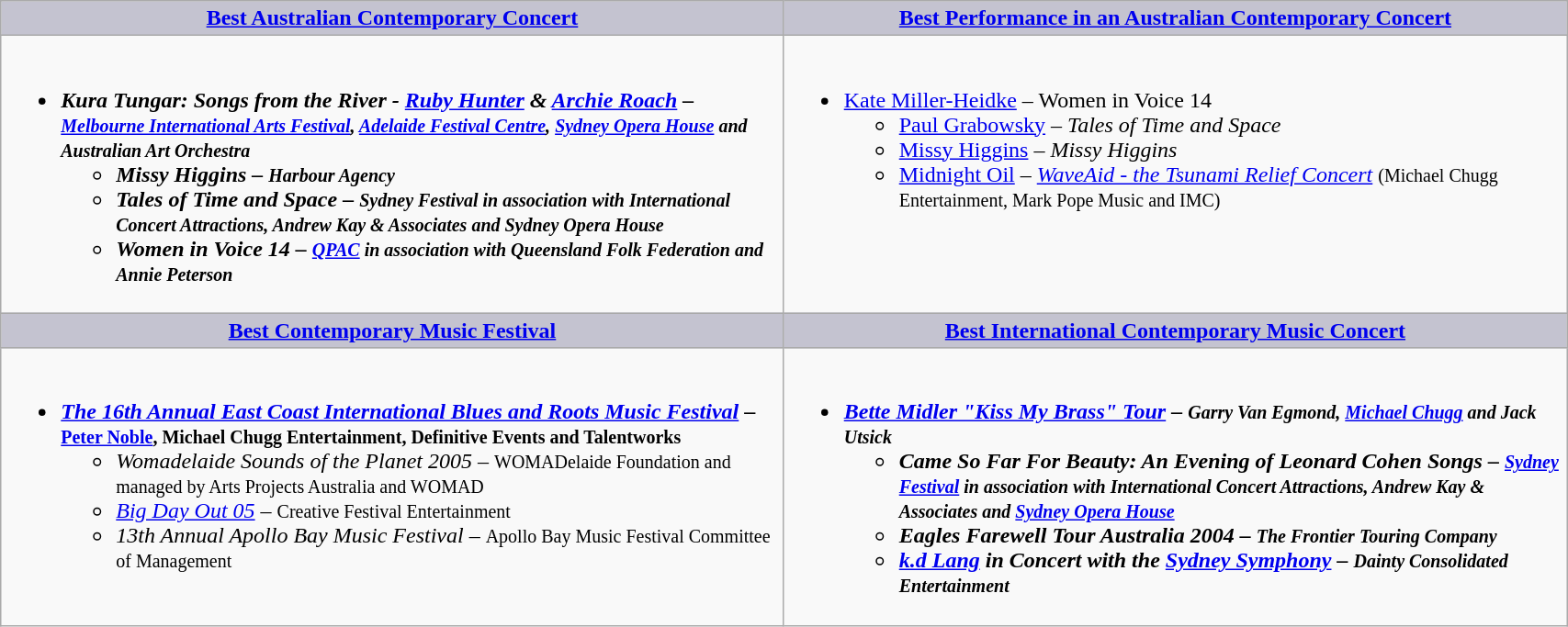<table class=wikitable width="90%" border="1" cellpadding="5" cellspacing="0" align="centre">
<tr>
<th style="background:#C4C3D0;width:50%"><a href='#'>Best Australian Contemporary Concert</a></th>
<th style="background:#C4C3D0;width:50%"><a href='#'>Best Performance in an Australian Contemporary Concert</a></th>
</tr>
<tr>
<td valign="top"><br><ul><li><strong><em>Kura Tungar: Songs from the River - <a href='#'>Ruby Hunter</a> & <a href='#'>Archie Roach</a><em> – <small><a href='#'>Melbourne International Arts Festival</a>, <a href='#'>Adelaide Festival Centre</a>, <a href='#'>Sydney Opera House</a> and Australian Art Orchestra</small><strong><ul><li></em>Missy Higgins<em> – <small>Harbour Agency</small></li><li></em>Tales of Time and Space<em> – <small>Sydney Festival in association with International Concert Attractions, Andrew Kay & Associates and Sydney Opera House</small></li><li></em>Women in Voice 14<em> – <small><a href='#'>QPAC</a> in association with Queensland Folk Federation and Annie Peterson</small></li></ul></li></ul></td>
<td valign="top"><br><ul><li></strong><a href='#'>Kate Miller-Heidke</a> – </em>Women in Voice 14</em></strong><ul><li><a href='#'>Paul Grabowsky</a> – <em>Tales of Time and Space</em></li><li><a href='#'>Missy Higgins</a> – <em>Missy Higgins</em></li><li><a href='#'>Midnight Oil</a> – <em><a href='#'>WaveAid - the Tsunami Relief Concert</a></em> <small>(Michael Chugg Entertainment, Mark Pope Music and IMC)</small></li></ul></li></ul></td>
</tr>
<tr>
<th style="background:#C4C3D0;width:50%"><a href='#'>Best Contemporary Music Festival</a></th>
<th style="background:#C4C3D0;width:50%"><a href='#'>Best International Contemporary Music Concert</a></th>
</tr>
<tr>
<td valign="top"><br><ul><li><strong><em><a href='#'>The 16th Annual East Coast International Blues and Roots Music Festival</a></em></strong> <strong>– <small><a href='#'>Peter Noble</a>, Michael Chugg Entertainment, Definitive Events and Talentworks</small></strong><ul><li><em>Womadelaide Sounds of the Planet 2005</em> – <small>WOMADelaide Foundation and managed by Arts Projects Australia and WOMAD</small></li><li><em><a href='#'>Big Day Out 05</a></em> – <small>Creative Festival Entertainment</small></li><li><em>13th Annual Apollo Bay Music Festival</em> – <small>Apollo Bay Music Festival Committee of Management</small></li></ul></li></ul></td>
<td valign="top"><br><ul><li><strong><em><a href='#'>Bette Midler "Kiss My Brass" Tour</a><em> – <small>Garry Van Egmond, <a href='#'>Michael Chugg</a> and Jack Utsick</small><strong><ul><li></em>Came So Far For Beauty: An Evening of Leonard Cohen Songs<em> – <small><a href='#'>Sydney Festival</a> in association with International Concert Attractions, Andrew Kay & Associates and <a href='#'>Sydney Opera House</a></small></li><li></em>Eagles Farewell Tour Australia 2004<em> – <small>The Frontier Touring Company</small></li><li></em><a href='#'>k.d Lang</a> in Concert with the <a href='#'>Sydney Symphony</a><em> – <small>Dainty Consolidated Entertainment</small></li></ul></li></ul></td>
</tr>
</table>
